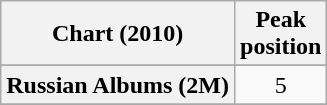<table class="wikitable sortable plainrowheaders" style="text-align:center">
<tr>
<th scope="col">Chart (2010)</th>
<th scope="col">Peak<br>position</th>
</tr>
<tr>
</tr>
<tr>
</tr>
<tr>
</tr>
<tr>
</tr>
<tr>
</tr>
<tr>
</tr>
<tr>
<th scope="row">Russian Albums (2M)</th>
<td>5</td>
</tr>
<tr>
</tr>
</table>
